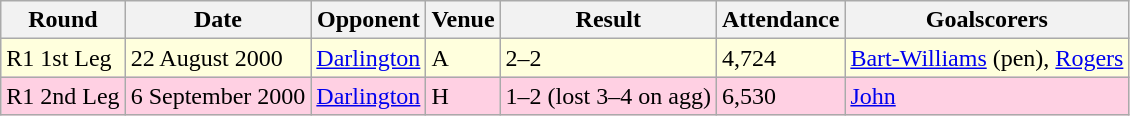<table class="wikitable">
<tr>
<th>Round</th>
<th>Date</th>
<th>Opponent</th>
<th>Venue</th>
<th>Result</th>
<th>Attendance</th>
<th>Goalscorers</th>
</tr>
<tr style="background-color: #ffffdd;">
<td>R1 1st Leg</td>
<td>22 August 2000</td>
<td><a href='#'>Darlington</a></td>
<td>A</td>
<td>2–2</td>
<td>4,724</td>
<td><a href='#'>Bart-Williams</a> (pen), <a href='#'>Rogers</a></td>
</tr>
<tr style="background-color: #ffd0e3;">
<td>R1 2nd Leg</td>
<td>6 September 2000</td>
<td><a href='#'>Darlington</a></td>
<td>H</td>
<td>1–2 (lost 3–4 on agg)</td>
<td>6,530</td>
<td><a href='#'>John</a></td>
</tr>
</table>
